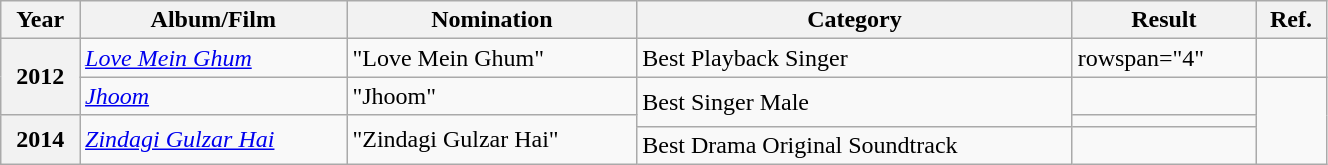<table class="wikitable plainrowheaders" width="70%" "textcolor:#000;">
<tr>
<th>Year</th>
<th>Album/Film</th>
<th>Nomination</th>
<th>Category</th>
<th>Result</th>
<th>Ref.</th>
</tr>
<tr>
<th rowspan="2">2012</th>
<td><em><a href='#'>Love Mein Ghum</a></em></td>
<td>"Love Mein Ghum"</td>
<td>Best Playback Singer</td>
<td>rowspan="4" </td>
<td></td>
</tr>
<tr>
<td><em><a href='#'>Jhoom</a></em></td>
<td>"Jhoom"</td>
<td rowspan="2">Best Singer Male</td>
<td></td>
</tr>
<tr>
<th rowspan="2">2014</th>
<td rowspan="2"><em><a href='#'>Zindagi Gulzar Hai</a></em></td>
<td rowspan="2">"Zindagi Gulzar Hai"</td>
<td></td>
</tr>
<tr>
<td>Best Drama Original Soundtrack</td>
<td></td>
</tr>
</table>
